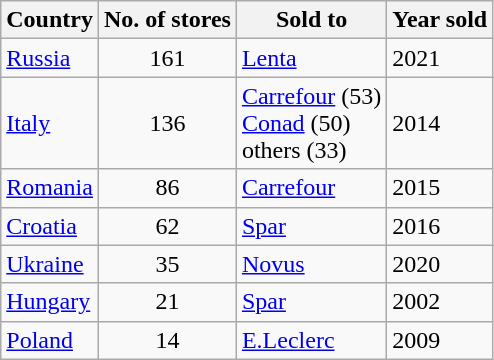<table class="wikitable sortable">
<tr>
<th>Country</th>
<th>No. of stores</th>
<th>Sold to</th>
<th>Year sold</th>
</tr>
<tr>
<td><a href='#'>Russia</a></td>
<td align="center">161</td>
<td><a href='#'>Lenta</a></td>
<td>2021</td>
</tr>
<tr>
<td><a href='#'>Italy</a></td>
<td align="center">136</td>
<td><a href='#'>Carrefour</a> (53)<br><a href='#'>Conad</a> (50)<br>others (33)</td>
<td>2014</td>
</tr>
<tr>
<td><a href='#'>Romania</a></td>
<td align="center">86</td>
<td><a href='#'>Carrefour</a></td>
<td>2015</td>
</tr>
<tr>
<td><a href='#'>Croatia</a></td>
<td align="center">62</td>
<td><a href='#'>Spar</a></td>
<td>2016</td>
</tr>
<tr>
<td><a href='#'>Ukraine</a></td>
<td align="center">35</td>
<td><a href='#'>Novus</a></td>
<td>2020</td>
</tr>
<tr>
<td><a href='#'>Hungary</a></td>
<td align="center">21</td>
<td><a href='#'>Spar</a></td>
<td>2002</td>
</tr>
<tr>
<td><a href='#'>Poland</a></td>
<td align="center">14</td>
<td><a href='#'>E.Leclerc</a></td>
<td>2009</td>
</tr>
</table>
